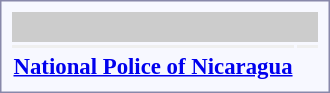<table style="border:1px solid #8888aa; background-color:#f7f8ff; padding:5px; font-size:95%; margin: 0px 12px 12px 0px;">
<tr style="background-color:#CCCCCC;">
<th colspan=37> </th>
</tr>
<tr style="background:#efefef;">
<th></th>
<th colspan=4></th>
</tr>
<tr style="text-align:center;">
<td rowspan=2> <strong><a href='#'>National Police of Nicaragua</a></strong></td>
<td></td>
<td></td>
<td></td>
<td></td>
</tr>
<tr style="text-align:center;">
<td></td>
<td></td>
<td></td>
<td></td>
</tr>
</table>
